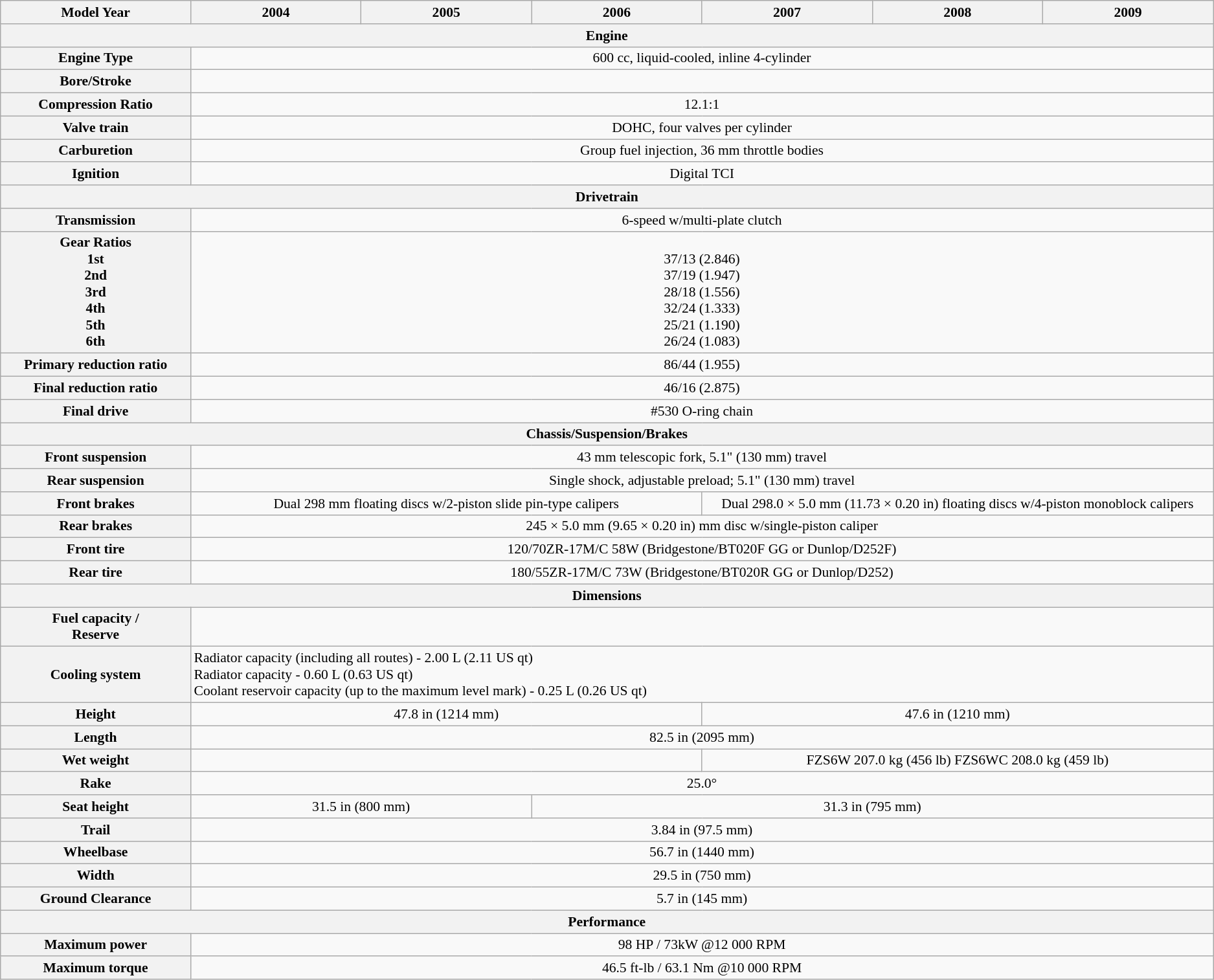<table class="wikitable" style="text-align:center; font-size: 90%;">
<tr>
<th>Model Year</th>
<th width="255">2004</th>
<th width="255">2005</th>
<th width="255">2006</th>
<th width="255">2007</th>
<th width="255">2008</th>
<th width="255">2009</th>
</tr>
<tr>
<th colspan="7">Engine</th>
</tr>
<tr>
<th width="255">Engine Type</th>
<td colspan="6">600 cc, liquid-cooled, inline 4-cylinder</td>
</tr>
<tr>
<th>Bore/Stroke</th>
<td colspan="6"></td>
</tr>
<tr>
<th>Compression Ratio</th>
<td colspan="6">12.1:1</td>
</tr>
<tr>
<th>Valve train</th>
<td colspan="6">DOHC, four valves per cylinder</td>
</tr>
<tr>
<th>Carburetion</th>
<td colspan="6">Group fuel injection, 36 mm throttle bodies</td>
</tr>
<tr>
<th>Ignition</th>
<td colspan="6">Digital TCI</td>
</tr>
<tr>
<th colspan="7">Drivetrain</th>
</tr>
<tr>
<th>Transmission</th>
<td colspan="6">6-speed w/multi-plate clutch</td>
</tr>
<tr>
<th>Gear Ratios<br>1st<br>2nd<br>3rd<br>4th<br>5th<br>6th</th>
<td colspan="6"><br>37/13 (2.846)<br>37/19 (1.947)<br>28/18 (1.556)<br>32/24 (1.333)<br>25/21 (1.190)<br>26/24 (1.083)</td>
</tr>
<tr>
<th>Primary reduction ratio</th>
<td colspan="6">86/44 (1.955)</td>
</tr>
<tr>
<th>Final reduction ratio</th>
<td colspan="6">46/16 (2.875)</td>
</tr>
<tr>
<th>Final drive</th>
<td colspan="6">#530 O-ring chain</td>
</tr>
<tr>
<th colspan="7">Chassis/Suspension/Brakes</th>
</tr>
<tr>
<th>Front suspension</th>
<td colspan="6">43 mm telescopic fork, 5.1" (130 mm) travel</td>
</tr>
<tr>
<th>Rear suspension</th>
<td colspan="6">Single shock, adjustable preload; 5.1" (130 mm) travel</td>
</tr>
<tr>
<th>Front brakes</th>
<td colspan="3">Dual 298 mm floating discs w/2-piston slide pin-type calipers</td>
<td colspan="3">Dual 298.0 × 5.0 mm (11.73 × 0.20 in) floating discs w/4-piston monoblock calipers</td>
</tr>
<tr>
<th>Rear brakes</th>
<td colspan="6">245 × 5.0 mm (9.65 × 0.20 in) mm disc w/single-piston caliper</td>
</tr>
<tr>
<th>Front tire</th>
<td colspan="6">120/70ZR-17M/C 58W (Bridgestone/BT020F GG or Dunlop/D252F)</td>
</tr>
<tr>
<th>Rear tire</th>
<td colspan="6">180/55ZR-17M/C 73W (Bridgestone/BT020R GG or Dunlop/D252)</td>
</tr>
<tr>
<th colspan="7">Dimensions</th>
</tr>
<tr>
<th>Fuel capacity /<br>Reserve</th>
<td colspan="6"><br></td>
</tr>
<tr>
<th>Cooling system</th>
<td colspan="6" align=left>Radiator capacity (including all routes) - 2.00 L (2.11 US qt)<br>Radiator capacity - 0.60 L (0.63 US qt)<br>Coolant reservoir capacity (up to the maximum level mark) - 0.25 L (0.26 US qt)</td>
</tr>
<tr>
<th>Height</th>
<td colspan="3">47.8 in (1214 mm)</td>
<td colspan="3">47.6 in (1210 mm)</td>
</tr>
<tr>
<th>Length</th>
<td colspan="6">82.5 in (2095 mm)</td>
</tr>
<tr>
<th>Wet weight</th>
<td colspan="3"></td>
<td colspan="3">FZS6W 207.0 kg (456 lb) FZS6WC 208.0 kg (459 lb)</td>
</tr>
<tr>
<th>Rake</th>
<td colspan="6">25.0°</td>
</tr>
<tr>
<th>Seat height</th>
<td colspan="2">31.5 in (800 mm)</td>
<td colspan="4">31.3 in (795 mm)</td>
</tr>
<tr>
<th>Trail</th>
<td colspan="6">3.84 in (97.5 mm)</td>
</tr>
<tr>
<th>Wheelbase</th>
<td colspan="6">56.7 in (1440 mm)</td>
</tr>
<tr>
<th>Width</th>
<td colspan="6">29.5 in (750 mm)</td>
</tr>
<tr>
<th>Ground Clearance</th>
<td colspan="6">5.7 in (145 mm)</td>
</tr>
<tr>
<th colspan="7">Performance</th>
</tr>
<tr>
<th>Maximum power</th>
<td colspan="6">98 HP / 73kW @12 000 RPM</td>
</tr>
<tr>
<th>Maximum torque</th>
<td colspan="6">46.5 ft-lb / 63.1 Nm @10 000 RPM</td>
</tr>
</table>
